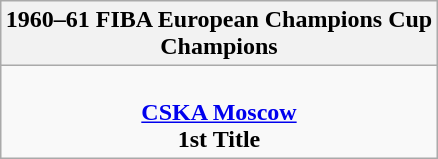<table class=wikitable style="text-align:center; margin:auto">
<tr>
<th>1960–61 FIBA European Champions Cup<br>Champions</th>
</tr>
<tr>
<td> <br> <strong><a href='#'>CSKA Moscow</a></strong> <br> <strong>1st Title</strong></td>
</tr>
</table>
